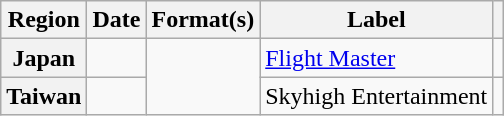<table class="wikitable plainrowheaders">
<tr>
<th scope="col">Region</th>
<th scope="col">Date</th>
<th scope="col">Format(s)</th>
<th scope="col">Label</th>
<th scope="col"></th>
</tr>
<tr>
<th scope="row">Japan</th>
<td></td>
<td rowspan="2"></td>
<td><a href='#'>Flight Master</a></td>
<td></td>
</tr>
<tr>
<th scope="row">Taiwan</th>
<td></td>
<td>Skyhigh Entertainment</td>
<td></td>
</tr>
</table>
